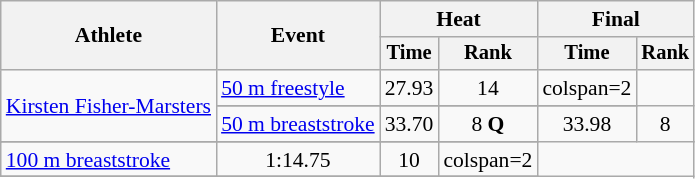<table class=wikitable style="font-size:90%">
<tr>
<th rowspan="2">Athlete</th>
<th rowspan="2">Event</th>
<th colspan="2">Heat</th>
<th colspan="2">Final</th>
</tr>
<tr style="font-size:95%">
<th>Time</th>
<th>Rank</th>
<th>Time</th>
<th>Rank</th>
</tr>
<tr align=center>
<td align=left rowspan=3><a href='#'>Kirsten Fisher-Marsters</a></td>
<td align=left><a href='#'>50 m freestyle</a></td>
<td>27.93</td>
<td>14</td>
<td>colspan=2 </td>
</tr>
<tr>
</tr>
<tr align=center>
<td align=left><a href='#'>50 m breaststroke</a></td>
<td>33.70</td>
<td>8 <strong>Q</strong></td>
<td>33.98</td>
<td>8</td>
</tr>
<tr>
</tr>
<tr align=center>
<td align=left><a href='#'>100 m breaststroke</a></td>
<td>1:14.75</td>
<td>10</td>
<td>colspan=2 </td>
</tr>
<tr>
</tr>
</table>
